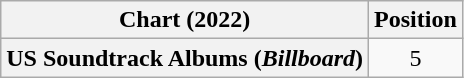<table class="wikitable sortable plainrowheaders" style="text-align:center">
<tr>
<th scope="col">Chart (2022)</th>
<th scope="col">Position</th>
</tr>
<tr>
<th scope="row">US Soundtrack Albums (<em>Billboard</em>)</th>
<td>5</td>
</tr>
</table>
